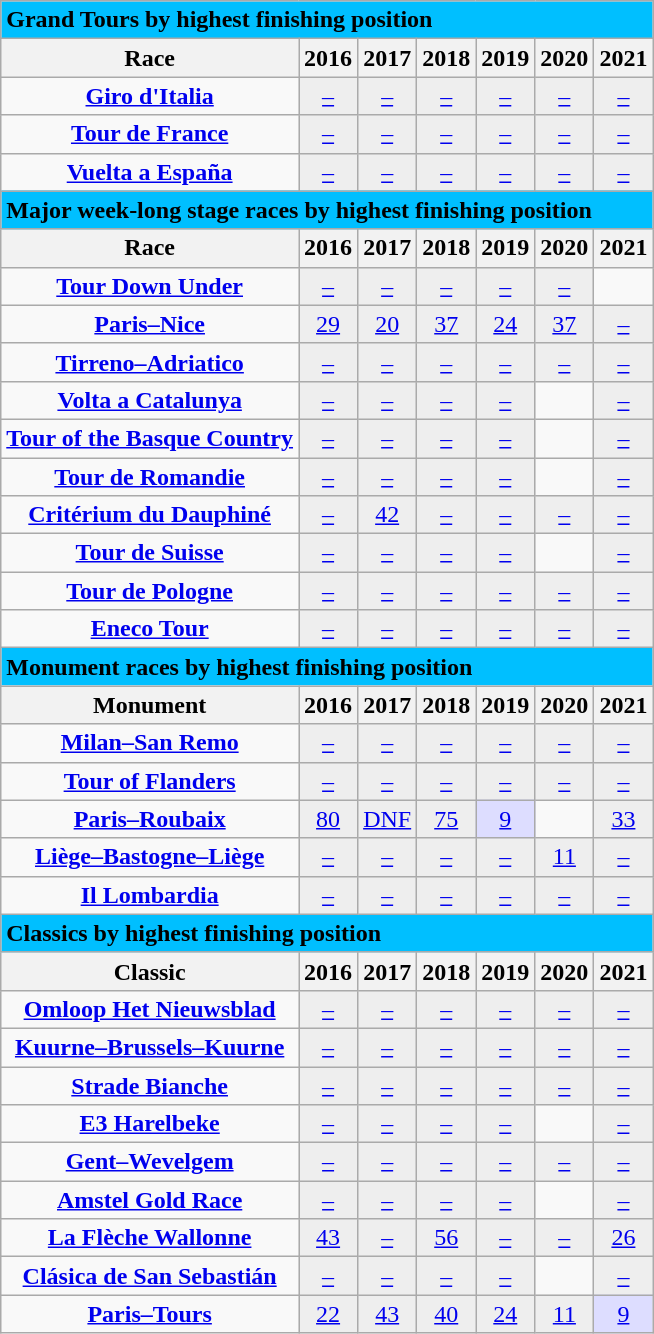<table class="wikitable">
<tr style="background:#eee;">
<td style="background:#00BFFF;" colspan=25><strong>Grand Tours by highest finishing position</strong></td>
</tr>
<tr>
<th>Race</th>
<th>2016</th>
<th>2017</th>
<th>2018</th>
<th>2019</th>
<th>2020</th>
<th>2021</th>
</tr>
<tr align="center">
<td style="text-align:center;"><strong><a href='#'>Giro d'Italia</a></strong></td>
<td style="background:#eee;"><a href='#'>–</a></td>
<td style="background:#eee;"><a href='#'>–</a></td>
<td style="background:#eee;"><a href='#'>–</a></td>
<td style="background:#eee;"><a href='#'>–</a></td>
<td style="background:#eee;"><a href='#'>–</a></td>
<td style="background:#eee;"><a href='#'>–</a></td>
</tr>
<tr align="center">
<td style="text-align:center;"><strong><a href='#'>Tour de France</a></strong></td>
<td style="background:#eee;"><a href='#'>–</a></td>
<td style="background:#eee;"><a href='#'>–</a></td>
<td style="background:#eee;"><a href='#'>–</a></td>
<td style="background:#eee;"><a href='#'>–</a></td>
<td style="background:#eee;"><a href='#'>–</a></td>
<td style="background:#eee;"><a href='#'>–</a></td>
</tr>
<tr align="center">
<td style="text-align:center;"><strong><a href='#'>Vuelta a España</a></strong></td>
<td style="background:#eee;"><a href='#'>–</a></td>
<td style="background:#eee;"><a href='#'>–</a></td>
<td style="background:#eee;"><a href='#'>–</a></td>
<td style="background:#eee;"><a href='#'>–</a></td>
<td style="background:#eee;"><a href='#'>–</a></td>
<td style="background:#eee;"><a href='#'>–</a></td>
</tr>
<tr>
<td style="background:#00BFFF;" colspan=25><strong>Major week-long stage races by highest finishing position</strong></td>
</tr>
<tr>
<th>Race</th>
<th>2016</th>
<th>2017</th>
<th>2018</th>
<th>2019</th>
<th>2020</th>
<th>2021</th>
</tr>
<tr align="center">
<td style="text-align:center;"><strong><a href='#'>Tour Down Under</a></strong></td>
<td style="background:#eee;"><a href='#'>–</a></td>
<td style="background:#eee;"><a href='#'>–</a></td>
<td style="background:#eee;"><a href='#'>–</a></td>
<td style="background:#eee;"><a href='#'>–</a></td>
<td style="background:#eee;"><a href='#'>–</a></td>
<td></td>
</tr>
<tr align="center">
<td style="text-align:center;"><strong><a href='#'>Paris–Nice</a></strong></td>
<td style="background:#eee;"><a href='#'>29</a></td>
<td style="background:#eee;"><a href='#'>20</a></td>
<td style="background:#eee;"><a href='#'>37</a></td>
<td style="background:#eee;"><a href='#'>24</a></td>
<td style="background:#eee;"><a href='#'>37</a></td>
<td style="background:#eee;"><a href='#'>–</a></td>
</tr>
<tr align="center">
<td style="text-align:center;"><strong><a href='#'>Tirreno–Adriatico</a></strong></td>
<td style="background:#eee;"><a href='#'>–</a></td>
<td style="background:#eee;"><a href='#'>–</a></td>
<td style="background:#eee;"><a href='#'>–</a></td>
<td style="background:#eee;"><a href='#'>–</a></td>
<td style="background:#eee;"><a href='#'>–</a></td>
<td style="background:#eee;"><a href='#'>–</a></td>
</tr>
<tr align="center">
<td style="text-align:center;"><strong><a href='#'>Volta a Catalunya</a></strong></td>
<td style="background:#eee;"><a href='#'>–</a></td>
<td style="background:#eee;"><a href='#'>–</a></td>
<td style="background:#eee;"><a href='#'>–</a></td>
<td style="background:#eee;"><a href='#'>–</a></td>
<td></td>
<td style="background:#eee;"><a href='#'>–</a></td>
</tr>
<tr align="center">
<td style="text-align:center;"><strong><a href='#'>Tour of the Basque Country</a></strong></td>
<td style="background:#eee;"><a href='#'>–</a></td>
<td style="background:#eee;"><a href='#'>–</a></td>
<td style="background:#eee;"><a href='#'>–</a></td>
<td style="background:#eee;"><a href='#'>–</a></td>
<td></td>
<td style="background:#eee;"><a href='#'>–</a></td>
</tr>
<tr align="center">
<td style="text-align:center;"><strong><a href='#'>Tour de Romandie</a></strong></td>
<td style="background:#eee;"><a href='#'>–</a></td>
<td style="background:#eee;"><a href='#'>–</a></td>
<td style="background:#eee;"><a href='#'>–</a></td>
<td style="background:#eee;"><a href='#'>–</a></td>
<td></td>
<td style="background:#eee;"><a href='#'>–</a></td>
</tr>
<tr align="center">
<td style="text-align:center;"><strong><a href='#'>Critérium du Dauphiné</a></strong></td>
<td style="background:#eee;"><a href='#'>–</a></td>
<td style="background:#eee;"><a href='#'>42</a></td>
<td style="background:#eee;"><a href='#'>–</a></td>
<td style="background:#eee;"><a href='#'>–</a></td>
<td style="background:#eee;"><a href='#'>–</a></td>
<td style="background:#eee;"><a href='#'>–</a></td>
</tr>
<tr align="center">
<td style="text-align:center;"><strong><a href='#'>Tour de Suisse</a></strong></td>
<td style="background:#eee;"><a href='#'>–</a></td>
<td style="background:#eee;"><a href='#'>–</a></td>
<td style="background:#eee;"><a href='#'>–</a></td>
<td style="background:#eee;"><a href='#'>–</a></td>
<td></td>
<td style="background:#eee;"><a href='#'>–</a></td>
</tr>
<tr align="center">
<td style="text-align:center;"><strong><a href='#'>Tour de Pologne</a></strong></td>
<td style="background:#eee;"><a href='#'>–</a></td>
<td style="background:#eee;"><a href='#'>–</a></td>
<td style="background:#eee;"><a href='#'>–</a></td>
<td style="background:#eee;"><a href='#'>–</a></td>
<td style="background:#eee;"><a href='#'>–</a></td>
<td style="background:#eee;"><a href='#'>–</a></td>
</tr>
<tr align="center">
<td style="text-align:center;"><strong><a href='#'>Eneco Tour</a></strong></td>
<td style="background:#eee;"><a href='#'>–</a></td>
<td style="background:#eee;"><a href='#'>–</a></td>
<td style="background:#eee;"><a href='#'>–</a></td>
<td style="background:#eee;"><a href='#'>–</a></td>
<td style="background:#eee;"><a href='#'>–</a></td>
<td style="background:#eee;"><a href='#'>–</a></td>
</tr>
<tr>
<td style="background:#00BFFF;" colspan=25><strong>Monument races by highest finishing position</strong></td>
</tr>
<tr>
<th>Monument</th>
<th>2016</th>
<th>2017</th>
<th>2018</th>
<th>2019</th>
<th>2020</th>
<th>2021</th>
</tr>
<tr align="center">
<td style="text-align:center;"><strong><a href='#'>Milan–San Remo</a></strong></td>
<td style="background:#eee;"><a href='#'>–</a></td>
<td style="background:#eee;"><a href='#'>–</a></td>
<td style="background:#eee;"><a href='#'>–</a></td>
<td style="background:#eee;"><a href='#'>–</a></td>
<td style="background:#eee;"><a href='#'>–</a></td>
<td style="background:#eee;"><a href='#'>–</a></td>
</tr>
<tr align="center">
<td style="text-align:center;"><strong><a href='#'>Tour of Flanders</a></strong></td>
<td style="background:#eee;"><a href='#'>–</a></td>
<td style="background:#eee;"><a href='#'>–</a></td>
<td style="background:#eee;"><a href='#'>–</a></td>
<td style="background:#eee;"><a href='#'>–</a></td>
<td style="background:#eee;"><a href='#'>–</a></td>
<td style="background:#eee;"><a href='#'>–</a></td>
</tr>
<tr align="center">
<td style="text-align:center;"><strong><a href='#'>Paris–Roubaix</a></strong></td>
<td style="background:#eee;"><a href='#'>80</a></td>
<td style="background:#eee;"><a href='#'>DNF</a></td>
<td style="background:#eee;"><a href='#'>75</a></td>
<td style="background:#ddf;"><a href='#'>9</a></td>
<td></td>
<td style="background:#eee;"><a href='#'>33</a></td>
</tr>
<tr align="center">
<td style="text-align:center;"><strong><a href='#'>Liège–Bastogne–Liège</a></strong></td>
<td style="background:#eee;"><a href='#'>–</a></td>
<td style="background:#eee;"><a href='#'>–</a></td>
<td style="background:#eee;"><a href='#'>–</a></td>
<td style="background:#eee;"><a href='#'>–</a></td>
<td style="background:#eee;"><a href='#'>11</a></td>
<td style="background:#eee;"><a href='#'>–</a></td>
</tr>
<tr align="center">
<td style="text-align:center;"><strong><a href='#'>Il Lombardia</a></strong></td>
<td style="background:#eee;"><a href='#'>–</a></td>
<td style="background:#eee;"><a href='#'>–</a></td>
<td style="background:#eee;"><a href='#'>–</a></td>
<td style="background:#eee;"><a href='#'>–</a></td>
<td style="background:#eee;"><a href='#'>–</a></td>
<td style="background:#eee;"><a href='#'>–</a></td>
</tr>
<tr>
<td style="background:#00BFFF;" colspan=25><strong>Classics by highest finishing position</strong></td>
</tr>
<tr>
<th>Classic</th>
<th>2016</th>
<th>2017</th>
<th>2018</th>
<th>2019</th>
<th>2020</th>
<th>2021</th>
</tr>
<tr align="center">
<td style="text-align:center;"><strong><a href='#'>Omloop Het Nieuwsblad</a></strong></td>
<td style="background:#eee;"><a href='#'>–</a></td>
<td style="background:#eee;"><a href='#'>–</a></td>
<td style="background:#eee;"><a href='#'>–</a></td>
<td style="background:#eee;"><a href='#'>–</a></td>
<td style="background:#eee;"><a href='#'>–</a></td>
<td style="background:#eee;"><a href='#'>–</a></td>
</tr>
<tr align="center">
<td style="text-align:center;"><strong><a href='#'>Kuurne–Brussels–Kuurne</a></strong></td>
<td style="background:#eee;"><a href='#'>–</a></td>
<td style="background:#eee;"><a href='#'>–</a></td>
<td style="background:#eee;"><a href='#'>–</a></td>
<td style="background:#eee;"><a href='#'>–</a></td>
<td style="background:#eee;"><a href='#'>–</a></td>
<td style="background:#eee;"><a href='#'>–</a></td>
</tr>
<tr align="center">
<td style="text-align:center;"><strong><a href='#'>Strade Bianche</a></strong></td>
<td style="background:#eee;"><a href='#'>–</a></td>
<td style="background:#eee;"><a href='#'>–</a></td>
<td style="background:#eee;"><a href='#'>–</a></td>
<td style="background:#eee;"><a href='#'>–</a></td>
<td style="background:#eee;"><a href='#'>–</a></td>
<td style="background:#eee;"><a href='#'>–</a></td>
</tr>
<tr align="center">
<td style="text-align:center;"><strong><a href='#'>E3 Harelbeke</a></strong></td>
<td style="background:#eee;"><a href='#'>–</a></td>
<td style="background:#eee;"><a href='#'>–</a></td>
<td style="background:#eee;"><a href='#'>–</a></td>
<td style="background:#eee;"><a href='#'>–</a></td>
<td></td>
<td style="background:#eee;"><a href='#'>–</a></td>
</tr>
<tr align="center">
<td style="text-align:center;"><strong><a href='#'>Gent–Wevelgem</a></strong></td>
<td style="background:#eee;"><a href='#'>–</a></td>
<td style="background:#eee;"><a href='#'>–</a></td>
<td style="background:#eee;"><a href='#'>–</a></td>
<td style="background:#eee;"><a href='#'>–</a></td>
<td style="background:#eee;"><a href='#'>–</a></td>
<td style="background:#eee;"><a href='#'>–</a></td>
</tr>
<tr align="center">
<td style="text-align:center;"><strong><a href='#'>Amstel Gold Race</a></strong></td>
<td style="background:#eee;"><a href='#'>–</a></td>
<td style="background:#eee;"><a href='#'>–</a></td>
<td style="background:#eee;"><a href='#'>–</a></td>
<td style="background:#eee;"><a href='#'>–</a></td>
<td></td>
<td style="background:#eee;"><a href='#'>–</a></td>
</tr>
<tr align="center">
<td style="text-align:center;"><strong><a href='#'>La Flèche Wallonne</a></strong></td>
<td style="background:#eee;"><a href='#'>43</a></td>
<td style="background:#eee;"><a href='#'>–</a></td>
<td style="background:#eee;"><a href='#'>56</a></td>
<td style="background:#eee;"><a href='#'>–</a></td>
<td style="background:#eee;"><a href='#'>–</a></td>
<td style="background:#eee;"><a href='#'>26</a></td>
</tr>
<tr align="center">
<td style="text-align:center;"><strong><a href='#'>Clásica de San Sebastián</a></strong></td>
<td style="background:#eee;"><a href='#'>–</a></td>
<td style="background:#eee;"><a href='#'>–</a></td>
<td style="background:#eee;"><a href='#'>–</a></td>
<td style="background:#eee;"><a href='#'>–</a></td>
<td></td>
<td style="background:#eee;"><a href='#'>–</a></td>
</tr>
<tr align="center">
<td style="text-align:center;"><strong><a href='#'>Paris–Tours</a></strong></td>
<td style="background:#eee;"><a href='#'>22</a></td>
<td style="background:#eee;"><a href='#'>43</a></td>
<td style="background:#eee;"><a href='#'>40</a></td>
<td style="background:#eee;"><a href='#'>24</a></td>
<td style="background:#eee;"><a href='#'>11</a></td>
<td style="background:#ddf;"><a href='#'>9</a></td>
</tr>
</table>
